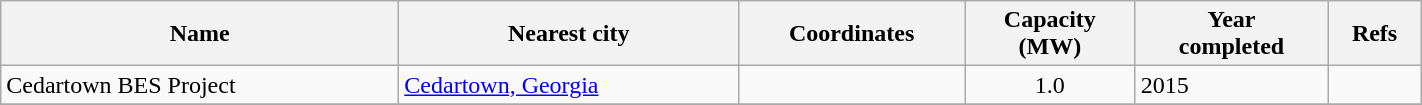<table class="wikitable sortable" width="75%">
<tr>
<th>Name</th>
<th>Nearest city</th>
<th>Coordinates</th>
<th>Capacity<br>(MW)</th>
<th>Year<br>completed</th>
<th>Refs</th>
</tr>
<tr>
<td>Cedartown BES Project</td>
<td><a href='#'>Cedartown, Georgia</a></td>
<td></td>
<td align="center">1.0</td>
<td>2015</td>
<td></td>
</tr>
<tr>
</tr>
</table>
